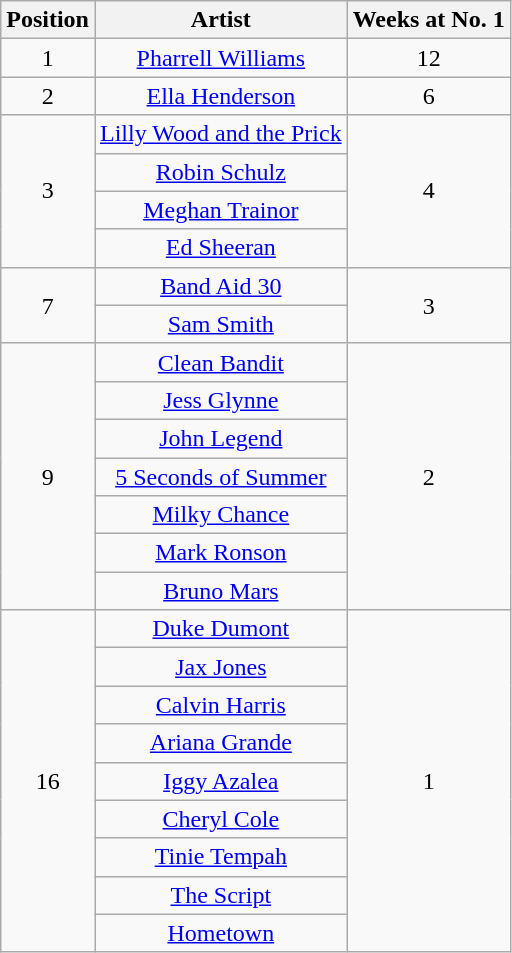<table class="wikitable">
<tr>
<th style align=centre>Position</th>
<th style align=centre>Artist</th>
<th style align=centre>Weeks at No. 1</th>
</tr>
<tr>
<td align=center>1</td>
<td align=center><a href='#'>Pharrell Williams</a></td>
<td align=center>12</td>
</tr>
<tr>
<td align=center>2</td>
<td align=center><a href='#'>Ella Henderson</a></td>
<td align=center>6</td>
</tr>
<tr>
<td align=center rowspan=4>3</td>
<td align=center><a href='#'>Lilly Wood and the Prick</a></td>
<td align=center rowspan=4>4</td>
</tr>
<tr>
<td align=center><a href='#'>Robin Schulz</a></td>
</tr>
<tr>
<td align=center><a href='#'>Meghan Trainor</a></td>
</tr>
<tr>
<td align=center><a href='#'>Ed Sheeran</a></td>
</tr>
<tr>
<td align=center rowspan=2>7</td>
<td align=center><a href='#'>Band Aid 30</a></td>
<td align=center rowspan=2>3</td>
</tr>
<tr>
<td align=center><a href='#'>Sam Smith</a></td>
</tr>
<tr>
<td align=center rowspan=7>9</td>
<td align=center><a href='#'>Clean Bandit</a></td>
<td align=center rowspan=7>2</td>
</tr>
<tr>
<td align=center><a href='#'>Jess Glynne</a></td>
</tr>
<tr>
<td align=center><a href='#'>John Legend</a></td>
</tr>
<tr>
<td align=center><a href='#'>5 Seconds of Summer</a></td>
</tr>
<tr>
<td align=center><a href='#'>Milky Chance</a></td>
</tr>
<tr>
<td align=center><a href='#'>Mark Ronson</a></td>
</tr>
<tr>
<td align=center><a href='#'>Bruno Mars</a></td>
</tr>
<tr>
<td align=center rowspan=9>16</td>
<td align=center><a href='#'>Duke Dumont</a></td>
<td align=center rowspan=9>1</td>
</tr>
<tr>
<td align=center><a href='#'>Jax Jones</a></td>
</tr>
<tr>
<td align=center><a href='#'>Calvin Harris</a></td>
</tr>
<tr>
<td align=center><a href='#'>Ariana Grande</a></td>
</tr>
<tr>
<td align=center><a href='#'>Iggy Azalea</a></td>
</tr>
<tr>
<td align=center><a href='#'>Cheryl Cole</a></td>
</tr>
<tr>
<td align=center><a href='#'>Tinie Tempah</a></td>
</tr>
<tr>
<td align=center><a href='#'>The Script</a></td>
</tr>
<tr>
<td align=center><a href='#'>Hometown</a></td>
</tr>
</table>
